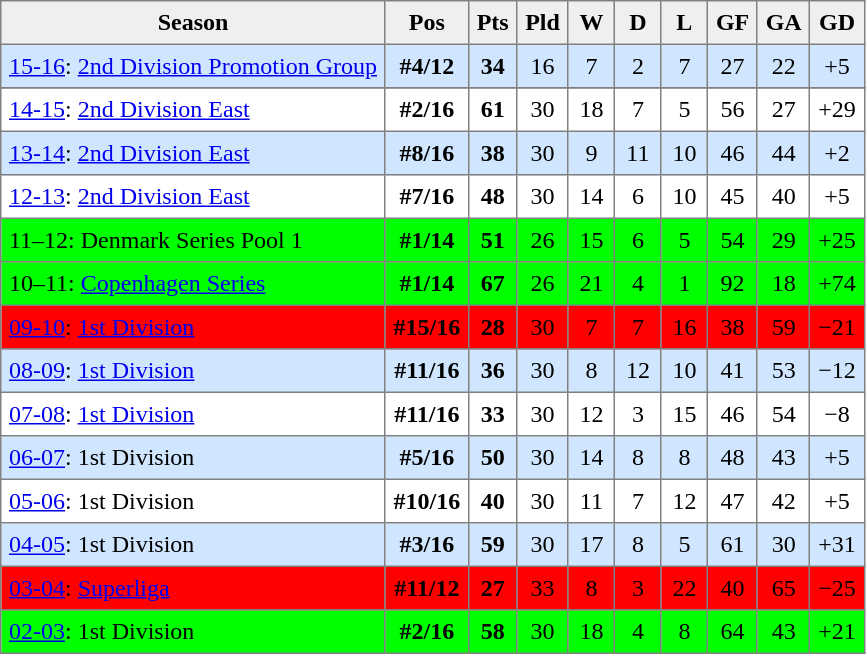<table style=border-collapse:collapse border=1 cellspacing=0 cellpadding=5>
<tr style="text-align:center; background:#efefef;">
<th>Season</th>
<th width=20>Pos</th>
<th width=20>Pts</th>
<th width=20>Pld</th>
<th width=20>W</th>
<th width=20>D</th>
<th width=20>L</th>
<th width=20>GF</th>
<th width=20>GA</th>
<th width=20>GD</th>
</tr>
<tr style="text-align:center; background:#d0e6ff;">
<td align=left><a href='#'>15-16</a>: <a href='#'>2nd Division Promotion Group</a></td>
<td><strong>#4/12</strong></td>
<td><strong>34</strong></td>
<td>16</td>
<td>7</td>
<td>2</td>
<td>7</td>
<td>27</td>
<td>22</td>
<td>+5</td>
</tr>
<tr style="text-align:center; background:#efefef;">
</tr>
<tr align=center>
<td align=left><a href='#'>14-15</a>: <a href='#'>2nd Division East</a></td>
<td><strong>#2/16</strong></td>
<td><strong>61</strong></td>
<td>30</td>
<td>18</td>
<td>7</td>
<td>5</td>
<td>56</td>
<td>27</td>
<td>+29</td>
</tr>
<tr style="text-align:center; background:#d0e6ff;">
<td align=left><a href='#'>13-14</a>: <a href='#'>2nd Division East</a></td>
<td><strong>#8/16</strong></td>
<td><strong>38</strong></td>
<td>30</td>
<td>9</td>
<td>11</td>
<td>10</td>
<td>46</td>
<td>44</td>
<td>+2</td>
</tr>
<tr align=center>
<td align=left><a href='#'>12-13</a>: <a href='#'>2nd Division East</a></td>
<td><strong>#7/16</strong></td>
<td><strong>48</strong></td>
<td>30</td>
<td>14</td>
<td>6</td>
<td>10</td>
<td>45</td>
<td>40</td>
<td>+5</td>
</tr>
<tr style="text-align:center; background:#0f0;">
<td align=left>11–12: Denmark Series Pool 1</td>
<td><strong>#1/14</strong></td>
<td><strong>51</strong></td>
<td>26</td>
<td>15</td>
<td>6</td>
<td>5</td>
<td>54</td>
<td>29</td>
<td>+25</td>
</tr>
<tr style="text-align:center; background:#0f0;">
<td align=left>10–11: <a href='#'>Copenhagen Series</a></td>
<td><strong>#1/14</strong></td>
<td><strong>67</strong></td>
<td>26</td>
<td>21</td>
<td>4</td>
<td>1</td>
<td>92</td>
<td>18</td>
<td>+74</td>
</tr>
<tr style="text-align:center; background:#f00;">
<td align=left><a href='#'>09-10</a>: <a href='#'>1st Division</a></td>
<td><strong>#15/16</strong></td>
<td><strong>28</strong></td>
<td>30</td>
<td>7</td>
<td>7</td>
<td>16</td>
<td>38</td>
<td>59</td>
<td>−21</td>
</tr>
<tr style="text-align:center; background:#d0e6ff;">
<td align=left><a href='#'>08-09</a>: <a href='#'>1st Division</a></td>
<td><strong>#11/16</strong></td>
<td><strong>36</strong></td>
<td>30</td>
<td>8</td>
<td>12</td>
<td>10</td>
<td>41</td>
<td>53</td>
<td>−12</td>
</tr>
<tr align=center>
<td align=left><a href='#'>07-08</a>: <a href='#'>1st Division</a></td>
<td><strong>#11/16</strong></td>
<td><strong>33</strong></td>
<td>30</td>
<td>12</td>
<td>3</td>
<td>15</td>
<td>46</td>
<td>54</td>
<td>−8</td>
</tr>
<tr style="text-align:center; background:#d0e6ff;">
<td align=left><a href='#'>06-07</a>: 1st Division</td>
<td><strong>#5/16</strong></td>
<td><strong>50</strong></td>
<td>30</td>
<td>14</td>
<td>8</td>
<td>8</td>
<td>48</td>
<td>43</td>
<td>+5</td>
</tr>
<tr align=center>
<td align=left><a href='#'>05-06</a>: 1st Division</td>
<td><strong>#10/16</strong></td>
<td><strong>40</strong></td>
<td>30</td>
<td>11</td>
<td>7</td>
<td>12</td>
<td>47</td>
<td>42</td>
<td>+5</td>
</tr>
<tr style="text-align:center; background:#d0e6ff;">
<td align=left><a href='#'>04-05</a>: 1st Division</td>
<td><strong>#3/16</strong></td>
<td><strong>59</strong></td>
<td>30</td>
<td>17</td>
<td>8</td>
<td>5</td>
<td>61</td>
<td>30</td>
<td>+31</td>
</tr>
<tr style="text-align:center; background:#f00;">
<td align=left><a href='#'>03-04</a>: <a href='#'>Superliga</a></td>
<td><strong>#11/12</strong></td>
<td><strong>27</strong></td>
<td>33</td>
<td>8</td>
<td>3</td>
<td>22</td>
<td>40</td>
<td>65</td>
<td>−25</td>
</tr>
<tr style="text-align:center; background:#0f0;">
<td align=left><a href='#'>02-03</a>: 1st Division</td>
<td><strong>#2/16</strong></td>
<td><strong>58</strong></td>
<td>30</td>
<td>18</td>
<td>4</td>
<td>8</td>
<td>64</td>
<td>43</td>
<td>+21</td>
</tr>
</table>
